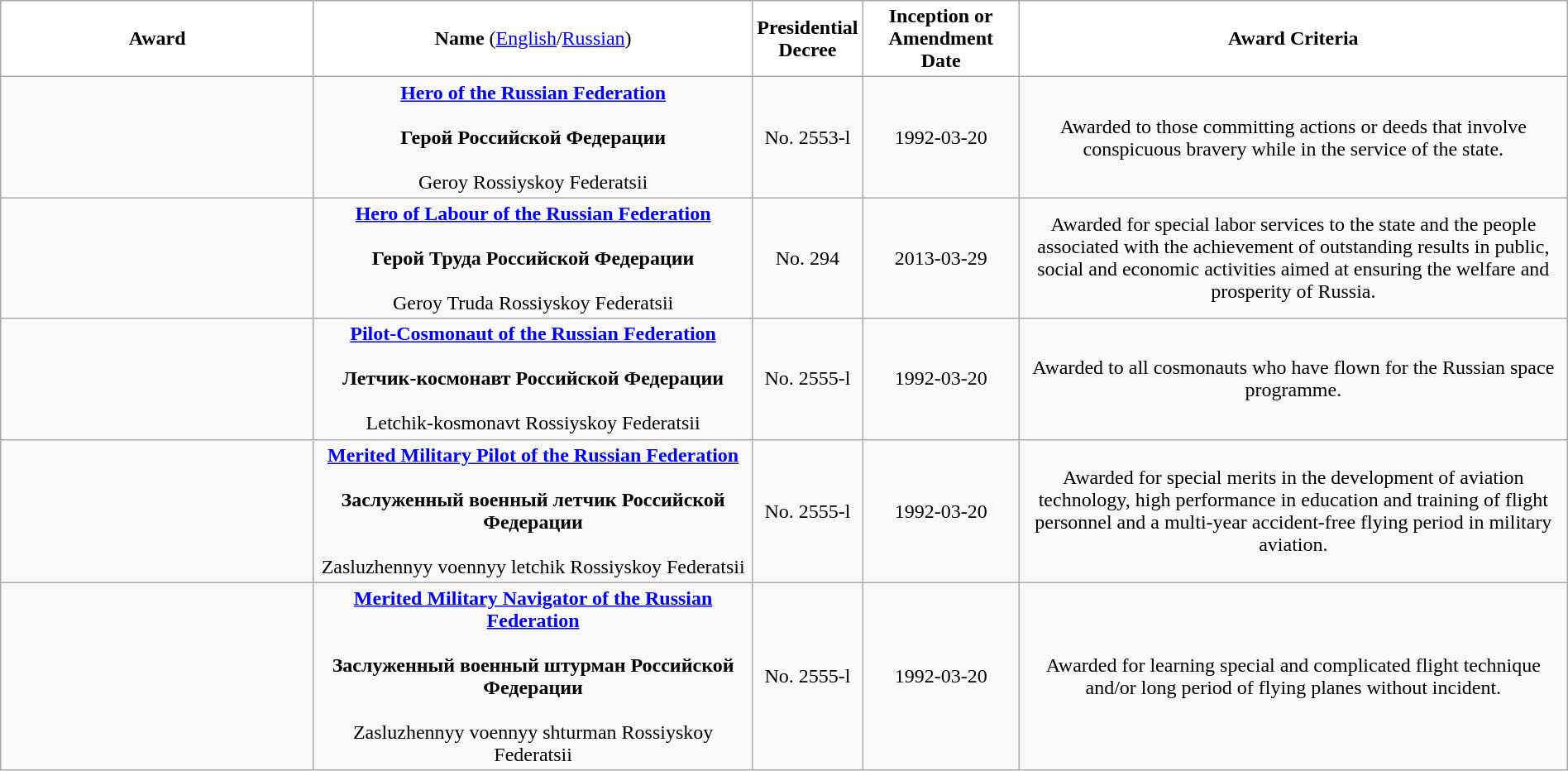<table class="wikitable sortable" width="100%" style="text-align:center;">
<tr>
<td width="20%" bgcolor="#FFFFFF"><strong>Award</strong></td>
<td width="28%" bgcolor="#FFFFFF"><strong>Name</strong> (<a href='#'>English</a>/<a href='#'>Russian</a>)</td>
<td bgcolor="#FFFFFF" width="7%"><strong>Presidential Decree</strong></td>
<td width="10%" bgcolor="#FFFFFF"><strong>Inception or Amendment Date</strong></td>
<td width="35%" bgcolor="#FFFFFF"><strong>Award Criteria</strong></td>
</tr>
<tr>
<td></td>
<td><strong><a href='#'>Hero of the Russian Federation</a></strong><br><br><strong>Герой Российской Федерации</strong><br><br>Geroy Rossiyskoy Federatsii<br></td>
<td>No. 2553-l</td>
<td>1992-03-20</td>
<td>Awarded to those committing actions or deeds that involve conspicuous bravery while in the service of the state.</td>
</tr>
<tr>
<td></td>
<td><strong><a href='#'>Hero of Labour of the Russian Federation</a></strong><br><br><strong>Герой Труда Российской Федерации</strong><br><br>Geroy Truda Rossiyskoy Federatsii<br></td>
<td>No. 294</td>
<td>2013-03-29</td>
<td>Awarded for special labor services to the state and the people associated with the achievement of outstanding results in public, social and economic activities aimed at ensuring the welfare and prosperity of Russia.</td>
</tr>
<tr>
<td></td>
<td><strong><a href='#'>Pilot-Cosmonaut of the Russian Federation</a></strong><br><br><strong>Летчик-космонавт Российской Федерации</strong><br><br>Letchik-kosmonavt Rossiyskoy Federatsii</td>
<td>No. 2555-l</td>
<td>1992-03-20</td>
<td>Awarded to all cosmonauts who have flown for the Russian space programme.</td>
</tr>
<tr>
<td></td>
<td><strong><a href='#'>Merited Military Pilot of the Russian Federation</a></strong><br><br><strong>Заслуженный военный летчик Российской Федерации</strong><br><br>Zasluzhennyy voennyy letchik Rossiyskoy Federatsii</td>
<td>No. 2555-l</td>
<td>1992-03-20</td>
<td>Awarded for special merits in the development of aviation technology, high performance in education and training of flight personnel and a multi-year accident-free flying period in military aviation.</td>
</tr>
<tr>
<td></td>
<td><strong><a href='#'>Merited Military Navigator of the Russian Federation</a></strong><br><br><strong>Заслуженный военный штурман Российской Федерации</strong><br><br>Zasluzhennyy voennyy shturman Rossiyskoy Federatsii</td>
<td>No. 2555-l</td>
<td>1992-03-20</td>
<td>Awarded for learning special and complicated flight technique and/or long period of flying planes without incident.</td>
</tr>
</table>
